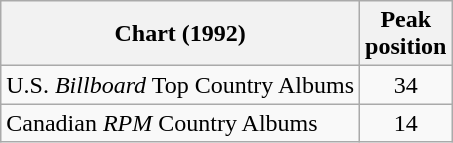<table class="wikitable">
<tr>
<th>Chart (1992)</th>
<th>Peak<br>position</th>
</tr>
<tr>
<td>U.S. <em>Billboard</em> Top Country Albums</td>
<td align="center">34</td>
</tr>
<tr>
<td>Canadian <em>RPM</em> Country Albums</td>
<td align="center">14</td>
</tr>
</table>
